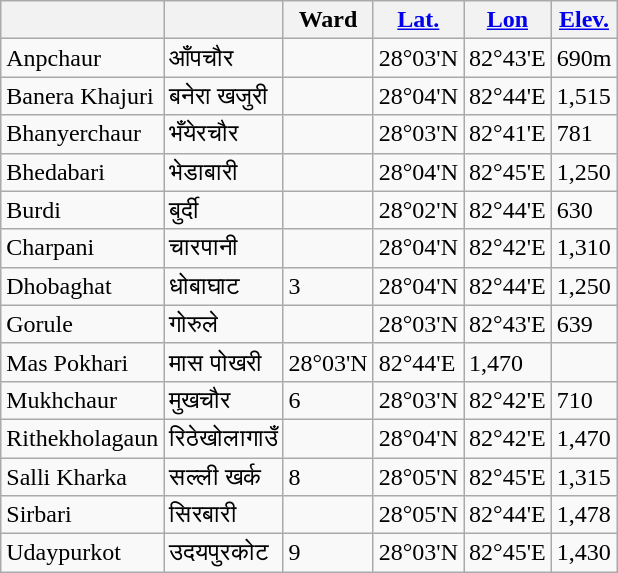<table class="wikitable">
<tr>
<th></th>
<th></th>
<th>Ward</th>
<th><a href='#'>Lat.</a></th>
<th><a href='#'>Lon</a></th>
<th><a href='#'>Elev.</a></th>
</tr>
<tr>
<td>Anpchaur</td>
<td>आँपचौर</td>
<td></td>
<td>28°03'N</td>
<td>82°43'E</td>
<td> 690m</td>
</tr>
<tr>
<td>Banera Khajuri</td>
<td>बनेरा खजुरी</td>
<td></td>
<td>28°04'N</td>
<td>82°44'E</td>
<td>1,515</td>
</tr>
<tr>
<td>Bhanyerchaur</td>
<td>भँयेरचौर</td>
<td></td>
<td>28°03'N</td>
<td>82°41'E</td>
<td> 781</td>
</tr>
<tr>
<td>Bhedabari</td>
<td>भेडाबारी</td>
<td></td>
<td>28°04'N</td>
<td>82°45'E</td>
<td>1,250</td>
</tr>
<tr>
<td>Burdi</td>
<td>बुर्दी</td>
<td></td>
<td>28°02'N</td>
<td>82°44'E</td>
<td> 630</td>
</tr>
<tr>
<td>Charpani</td>
<td>चारपानी</td>
<td></td>
<td>28°04'N</td>
<td>82°42'E</td>
<td>1,310</td>
</tr>
<tr>
<td>Dhobaghat</td>
<td>धोबाघाट</td>
<td>3</td>
<td>28°04'N</td>
<td>82°44'E</td>
<td>1,250</td>
</tr>
<tr>
<td>Gorule</td>
<td>गोरुले</td>
<td></td>
<td>28°03'N</td>
<td>82°43'E</td>
<td> 639</td>
</tr>
<tr>
<td>Mas Pokhari</td>
<td>मास पोखरी</td>
<td>28°03'N</td>
<td>82°44'E</td>
<td>1,470</td>
</tr>
<tr>
<td>Mukhchaur</td>
<td>मुखचौर</td>
<td>6</td>
<td>28°03'N</td>
<td>82°42'E</td>
<td>710</td>
</tr>
<tr>
<td>Rithekholagaun</td>
<td>रिठेखोलागाउँ</td>
<td></td>
<td>28°04'N</td>
<td>82°42'E</td>
<td>1,470</td>
</tr>
<tr>
<td>Salli Kharka</td>
<td>सल्ली खर्क</td>
<td>8</td>
<td>28°05'N</td>
<td>82°45'E</td>
<td>1,315</td>
</tr>
<tr>
<td>Sirbari</td>
<td>सिरबारी</td>
<td></td>
<td>28°05'N</td>
<td>82°44'E</td>
<td>1,478</td>
</tr>
<tr>
<td>Udaypurkot</td>
<td>उदयपुरकोट</td>
<td>9</td>
<td>28°03'N</td>
<td>82°45'E</td>
<td>1,430</td>
</tr>
</table>
